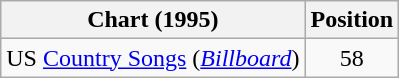<table class="wikitable sortable">
<tr>
<th scope="col">Chart (1995)</th>
<th scope="col">Position</th>
</tr>
<tr>
<td>US <a href='#'>Country Songs</a> (<em><a href='#'>Billboard</a></em>)</td>
<td align="center">58</td>
</tr>
</table>
